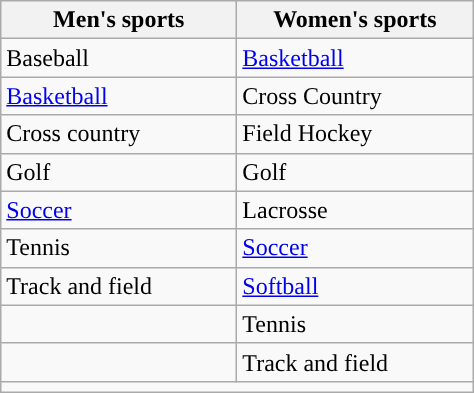<table class="wikitable"; style= "text-align: ">
<tr>
<th width=150px>Men's sports</th>
<th width=150px>Women's sports</th>
</tr>
<tr>
<td>Baseball</td>
<td><a href='#'>Basketball</a></td>
</tr>
<tr>
<td><a href='#'>Basketball</a></td>
<td>Cross Country</td>
</tr>
<tr>
<td>Cross country</td>
<td>Field Hockey</td>
</tr>
<tr>
<td>Golf</td>
<td>Golf</td>
</tr>
<tr>
<td><a href='#'>Soccer</a></td>
<td>Lacrosse</td>
</tr>
<tr>
<td>Tennis</td>
<td><a href='#'>Soccer</a></td>
</tr>
<tr>
<td>Track and field</td>
<td><a href='#'>Softball</a></td>
</tr>
<tr>
<td></td>
<td>Tennis</td>
</tr>
<tr>
<td></td>
<td>Track and field</td>
</tr>
<tr>
<td colspan="2"></td>
</tr>
</table>
